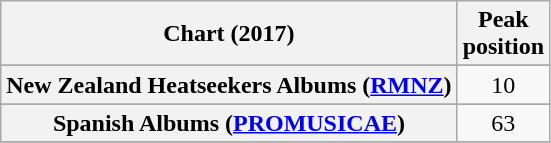<table class="wikitable sortable plainrowheaders" style="text-align:center">
<tr>
<th scope="col">Chart (2017)</th>
<th scope="col">Peak<br> position</th>
</tr>
<tr>
</tr>
<tr>
</tr>
<tr>
</tr>
<tr>
</tr>
<tr>
<th scope="row">New Zealand Heatseekers Albums (<a href='#'>RMNZ</a>)</th>
<td>10</td>
</tr>
<tr>
</tr>
<tr>
<th scope="row">Spanish Albums (<a href='#'>PROMUSICAE</a>)</th>
<td>63</td>
</tr>
<tr>
</tr>
</table>
